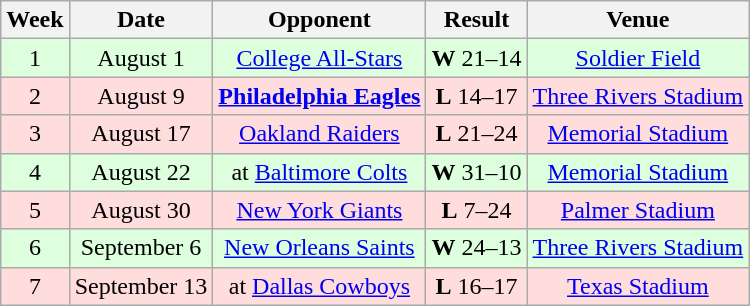<table class="wikitable" style="text-align:center">
<tr>
<th>Week</th>
<th>Date</th>
<th>Opponent</th>
<th>Result</th>
<th>Venue</th>
</tr>
<tr style="background:#dfd">
<td>1</td>
<td>August 1</td>
<td><a href='#'>College All-Stars</a></td>
<td><strong>W</strong> 21–14</td>
<td><a href='#'>Soldier Field</a></td>
</tr>
<tr style="background:#fdd">
<td>2</td>
<td>August 9</td>
<td><strong><a href='#'>Philadelphia Eagles</a></strong></td>
<td><strong>L</strong> 14–17</td>
<td><a href='#'>Three Rivers Stadium</a></td>
</tr>
<tr style="background:#fdd">
<td>3</td>
<td>August 17</td>
<td><a href='#'>Oakland Raiders</a></td>
<td><strong>L</strong> 21–24</td>
<td><a href='#'>Memorial Stadium</a></td>
</tr>
<tr style="background:#dfd">
<td>4</td>
<td>August 22</td>
<td>at <a href='#'>Baltimore Colts</a></td>
<td><strong>W</strong> 31–10</td>
<td><a href='#'>Memorial Stadium</a></td>
</tr>
<tr style="background:#fdd">
<td>5</td>
<td>August 30</td>
<td><a href='#'>New York Giants</a></td>
<td><strong>L</strong> 7–24</td>
<td><a href='#'>Palmer Stadium</a></td>
</tr>
<tr style="background:#dfd">
<td>6</td>
<td>September 6</td>
<td><a href='#'>New Orleans Saints</a></td>
<td><strong>W</strong> 24–13</td>
<td><a href='#'>Three Rivers Stadium</a></td>
</tr>
<tr style="background:#fdd">
<td>7</td>
<td>September 13</td>
<td>at <a href='#'>Dallas Cowboys</a></td>
<td><strong>L</strong> 16–17</td>
<td><a href='#'>Texas Stadium</a></td>
</tr>
</table>
